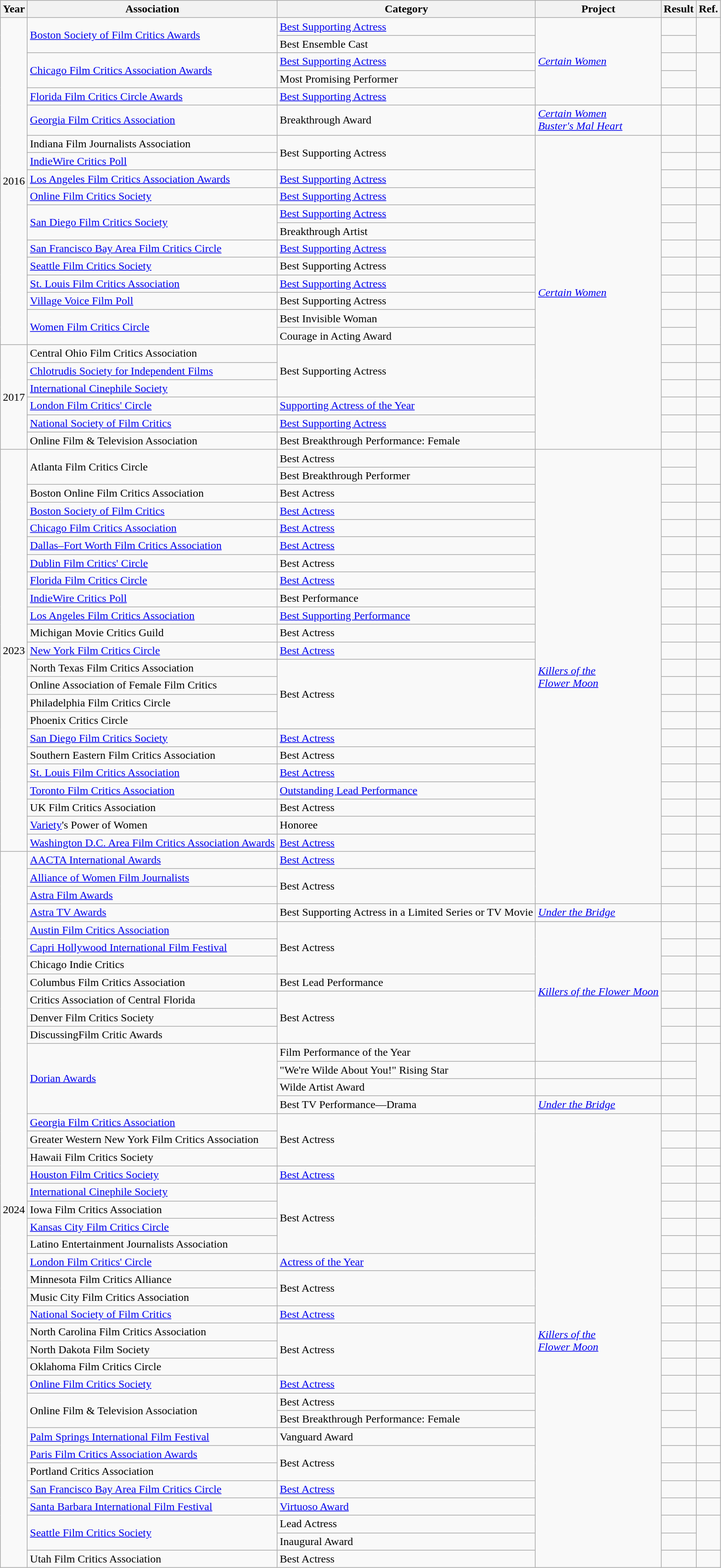<table class="wikitable">
<tr>
<th>Year</th>
<th>Association</th>
<th>Category</th>
<th>Project</th>
<th>Result</th>
<th>Ref.</th>
</tr>
<tr>
<td align="center" rowspan="18">2016</td>
<td rowspan="2"><a href='#'>Boston Society of Film Critics Awards</a></td>
<td><a href='#'>Best Supporting Actress</a></td>
<td rowspan="5"><em><a href='#'>Certain Women</a></em></td>
<td></td>
<td align="center" rowspan="2"></td>
</tr>
<tr>
<td>Best Ensemble Cast</td>
<td></td>
</tr>
<tr>
<td rowspan="2"><a href='#'>Chicago Film Critics Association Awards</a></td>
<td><a href='#'>Best Supporting Actress</a></td>
<td></td>
<td rowspan="2" align="center"></td>
</tr>
<tr>
<td>Most Promising Performer</td>
<td></td>
</tr>
<tr>
<td><a href='#'>Florida Film Critics Circle Awards</a></td>
<td><a href='#'>Best Supporting Actress</a></td>
<td></td>
<td align="center"></td>
</tr>
<tr>
<td><a href='#'>Georgia Film Critics Association</a></td>
<td>Breakthrough Award</td>
<td><em><a href='#'>Certain Women</a></em><br><em><a href='#'>Buster's Mal Heart</a></em></td>
<td></td>
<td align="center"></td>
</tr>
<tr>
<td>Indiana Film Journalists Association</td>
<td rowspan="2">Best Supporting Actress</td>
<td rowspan="18"><em><a href='#'>Certain Women</a></em></td>
<td></td>
<td align="center"></td>
</tr>
<tr>
<td><a href='#'>IndieWire Critics Poll</a></td>
<td></td>
<td align="center"></td>
</tr>
<tr>
<td><a href='#'>Los Angeles Film Critics Association Awards</a></td>
<td><a href='#'>Best Supporting Actress</a></td>
<td></td>
<td align="center"></td>
</tr>
<tr>
<td><a href='#'>Online Film Critics Society</a></td>
<td><a href='#'>Best Supporting Actress</a></td>
<td></td>
<td align="center"></td>
</tr>
<tr>
<td rowspan="2"><a href='#'>San Diego Film Critics Society</a></td>
<td><a href='#'>Best Supporting Actress</a></td>
<td></td>
<td rowspan="2" align="center"></td>
</tr>
<tr>
<td>Breakthrough Artist</td>
<td></td>
</tr>
<tr>
<td><a href='#'>San Francisco Bay Area Film Critics Circle</a></td>
<td><a href='#'>Best Supporting Actress</a></td>
<td></td>
<td align="center"></td>
</tr>
<tr>
<td><a href='#'>Seattle Film Critics Society</a></td>
<td>Best Supporting Actress</td>
<td></td>
<td align="center"></td>
</tr>
<tr>
<td><a href='#'>St. Louis Film Critics Association</a></td>
<td><a href='#'>Best Supporting Actress</a></td>
<td></td>
<td align="center"></td>
</tr>
<tr>
<td><a href='#'>Village Voice Film Poll</a></td>
<td>Best Supporting Actress</td>
<td></td>
<td align="center"></td>
</tr>
<tr>
<td rowspan="2"><a href='#'>Women Film Critics Circle</a></td>
<td>Best Invisible Woman</td>
<td></td>
<td rowspan="2" align="center"></td>
</tr>
<tr>
<td>Courage in Acting Award</td>
<td></td>
</tr>
<tr>
<td align="center" rowspan="6">2017</td>
<td>Central Ohio Film Critics Association</td>
<td rowspan="3">Best Supporting Actress</td>
<td></td>
<td align="center"></td>
</tr>
<tr>
<td><a href='#'>Chlotrudis Society for Independent Films</a></td>
<td></td>
<td align="center"></td>
</tr>
<tr>
<td><a href='#'>International Cinephile Society</a></td>
<td></td>
<td align="center"></td>
</tr>
<tr>
<td><a href='#'>London Film Critics' Circle</a></td>
<td><a href='#'>Supporting Actress of the Year</a></td>
<td></td>
<td align="center"></td>
</tr>
<tr>
<td><a href='#'>National Society of Film Critics</a></td>
<td><a href='#'>Best Supporting Actress</a></td>
<td></td>
<td align="center"></td>
</tr>
<tr>
<td>Online Film & Television Association</td>
<td>Best Breakthrough Performance: Female</td>
<td></td>
<td align="center"></td>
</tr>
<tr>
<td rowspan="23">2023</td>
<td rowspan="2">Atlanta Film Critics Circle</td>
<td>Best Actress</td>
<td rowspan="26"><em><a href='#'>Killers of the<br>Flower Moon</a></em></td>
<td></td>
<td rowspan="2" align="center"></td>
</tr>
<tr>
<td>Best Breakthrough Performer</td>
<td></td>
</tr>
<tr>
<td>Boston Online Film Critics Association</td>
<td>Best Actress</td>
<td></td>
<td align="center"></td>
</tr>
<tr>
<td><a href='#'>Boston Society of Film Critics</a></td>
<td><a href='#'>Best Actress</a></td>
<td></td>
<td align="center"></td>
</tr>
<tr>
<td><a href='#'>Chicago Film Critics Association</a></td>
<td><a href='#'>Best Actress</a></td>
<td></td>
<td align="center"></td>
</tr>
<tr>
<td><a href='#'>Dallas–Fort Worth Film Critics Association</a></td>
<td><a href='#'>Best Actress</a></td>
<td></td>
<td align="center"></td>
</tr>
<tr>
<td><a href='#'>Dublin Film Critics' Circle</a></td>
<td>Best Actress</td>
<td></td>
<td align="center"></td>
</tr>
<tr>
<td><a href='#'>Florida Film Critics Circle</a></td>
<td><a href='#'>Best Actress</a></td>
<td></td>
<td align="center"></td>
</tr>
<tr>
<td><a href='#'>IndieWire Critics Poll</a></td>
<td>Best Performance</td>
<td></td>
<td align="center"></td>
</tr>
<tr>
<td><a href='#'>Los Angeles Film Critics Association</a></td>
<td><a href='#'>Best Supporting Performance</a></td>
<td></td>
<td align="center"></td>
</tr>
<tr>
<td>Michigan Movie Critics Guild</td>
<td>Best Actress</td>
<td></td>
<td align="center"></td>
</tr>
<tr>
<td><a href='#'>New York Film Critics Circle</a></td>
<td><a href='#'>Best Actress</a></td>
<td></td>
<td align="center"></td>
</tr>
<tr>
<td>North Texas Film Critics Association</td>
<td rowspan="4">Best Actress</td>
<td></td>
<td align="center"></td>
</tr>
<tr>
<td>Online Association of Female Film Critics</td>
<td></td>
<td align="center"></td>
</tr>
<tr>
<td>Philadelphia Film Critics Circle</td>
<td></td>
<td align="center"></td>
</tr>
<tr>
<td>Phoenix Critics Circle</td>
<td></td>
<td align="center"></td>
</tr>
<tr>
<td><a href='#'>San Diego Film Critics Society</a></td>
<td><a href='#'>Best Actress</a></td>
<td></td>
<td align="center"></td>
</tr>
<tr>
<td>Southern Eastern Film Critics Association</td>
<td>Best Actress</td>
<td></td>
<td align="center"></td>
</tr>
<tr>
<td><a href='#'>St. Louis Film Critics Association</a></td>
<td><a href='#'>Best Actress</a></td>
<td></td>
<td align="center"></td>
</tr>
<tr>
<td><a href='#'>Toronto Film Critics Association</a></td>
<td><a href='#'>Outstanding Lead Performance</a></td>
<td></td>
<td align="center"></td>
</tr>
<tr>
<td>UK Film Critics Association</td>
<td>Best Actress</td>
<td></td>
<td align="center"></td>
</tr>
<tr>
<td><a href='#'>Variety</a>'s Power of Women</td>
<td>Honoree</td>
<td></td>
<td align="center"></td>
</tr>
<tr>
<td><a href='#'>Washington D.C. Area Film Critics Association Awards</a></td>
<td><a href='#'>Best Actress</a></td>
<td></td>
<td align="center"></td>
</tr>
<tr>
<td rowspan="41">2024</td>
<td><a href='#'>AACTA International Awards</a></td>
<td><a href='#'>Best Actress</a></td>
<td></td>
<td align="center"></td>
</tr>
<tr>
<td><a href='#'>Alliance of Women Film Journalists</a></td>
<td rowspan="2">Best Actress</td>
<td></td>
<td align="center"></td>
</tr>
<tr>
<td><a href='#'>Astra Film Awards</a></td>
<td></td>
<td align="center"></td>
</tr>
<tr>
<td><a href='#'>Astra TV Awards</a></td>
<td>Best Supporting Actress in a Limited Series or TV Movie</td>
<td><em><a href='#'>Under the Bridge</a></em></td>
<td></td>
<td align="center"></td>
</tr>
<tr>
<td><a href='#'>Austin Film Critics Association</a></td>
<td rowspan="3">Best Actress</td>
<td rowspan="8"><em><a href='#'>Killers of the Flower Moon</a></em></td>
<td></td>
<td align="center"></td>
</tr>
<tr>
<td><a href='#'>Capri Hollywood International Film Festival</a></td>
<td></td>
<td align="center"></td>
</tr>
<tr>
<td>Chicago Indie Critics</td>
<td></td>
<td align="center"></td>
</tr>
<tr>
<td>Columbus Film Critics Association</td>
<td>Best Lead Performance</td>
<td></td>
<td align="center"></td>
</tr>
<tr>
<td>Critics Association of Central Florida</td>
<td rowspan="3">Best Actress</td>
<td></td>
<td align="center"></td>
</tr>
<tr>
<td>Denver Film Critics Society</td>
<td></td>
<td align="center"></td>
</tr>
<tr>
<td>DiscussingFilm Critic Awards</td>
<td></td>
<td align="center"></td>
</tr>
<tr>
<td rowspan="4"><a href='#'>Dorian Awards</a></td>
<td>Film Performance of the Year</td>
<td></td>
<td align="center" rowspan="3"></td>
</tr>
<tr>
<td>"We're Wilde About You!" Rising Star</td>
<td></td>
<td></td>
</tr>
<tr>
<td>Wilde Artist Award</td>
<td></td>
<td></td>
</tr>
<tr>
<td>Best TV Performance—Drama</td>
<td><em><a href='#'>Under the Bridge</a></em></td>
<td></td>
<td align="center"></td>
</tr>
<tr>
<td><a href='#'>Georgia Film Critics Association</a></td>
<td rowspan="3">Best Actress</td>
<td rowspan="26"><em><a href='#'>Killers of the<br>Flower Moon</a></em></td>
<td></td>
<td align="center"></td>
</tr>
<tr>
<td>Greater Western New York Film Critics Association</td>
<td></td>
<td align="center"></td>
</tr>
<tr>
<td>Hawaii Film Critics Society</td>
<td></td>
<td align="center"></td>
</tr>
<tr>
<td><a href='#'>Houston Film Critics Society</a></td>
<td><a href='#'>Best Actress</a></td>
<td></td>
<td align="center"></td>
</tr>
<tr>
<td><a href='#'>International Cinephile Society</a></td>
<td rowspan="4">Best Actress</td>
<td></td>
<td align="center"></td>
</tr>
<tr>
<td>Iowa Film Critics Association</td>
<td></td>
<td align="center"></td>
</tr>
<tr>
<td><a href='#'>Kansas City Film Critics Circle</a></td>
<td></td>
<td align="center"></td>
</tr>
<tr>
<td>Latino Entertainment Journalists Association</td>
<td></td>
<td align="center"></td>
</tr>
<tr>
<td><a href='#'>London Film Critics' Circle</a></td>
<td><a href='#'>Actress of the Year</a></td>
<td></td>
<td align="center"></td>
</tr>
<tr>
<td>Minnesota Film Critics Alliance</td>
<td rowspan="2">Best Actress</td>
<td></td>
<td align="center"></td>
</tr>
<tr>
<td>Music City Film Critics Association</td>
<td></td>
<td align="center"></td>
</tr>
<tr>
<td><a href='#'>National Society of Film Critics</a></td>
<td><a href='#'>Best Actress</a></td>
<td></td>
<td align="center"></td>
</tr>
<tr>
<td>North Carolina Film Critics Association</td>
<td rowspan="3">Best Actress</td>
<td></td>
<td align="center"></td>
</tr>
<tr>
<td>North Dakota Film Society</td>
<td></td>
<td align="center"></td>
</tr>
<tr>
<td>Oklahoma Film Critics Circle</td>
<td></td>
<td align="center"></td>
</tr>
<tr>
<td><a href='#'>Online Film Critics Society</a></td>
<td><a href='#'>Best Actress</a></td>
<td></td>
<td align="center"></td>
</tr>
<tr>
<td rowspan="2">Online Film & Television Association</td>
<td>Best Actress</td>
<td></td>
<td align="center" rowspan="2"></td>
</tr>
<tr>
<td>Best Breakthrough Performance: Female</td>
<td></td>
</tr>
<tr>
<td><a href='#'>Palm Springs International Film Festival</a></td>
<td>Vanguard Award</td>
<td></td>
<td align="center"></td>
</tr>
<tr>
<td><a href='#'>Paris Film Critics Association Awards</a></td>
<td rowspan="2">Best Actress</td>
<td></td>
<td align="center"></td>
</tr>
<tr>
<td>Portland Critics Association</td>
<td></td>
<td align="center"></td>
</tr>
<tr>
<td><a href='#'>San Francisco Bay Area Film Critics Circle</a></td>
<td><a href='#'>Best Actress</a></td>
<td></td>
<td align="center"></td>
</tr>
<tr>
<td><a href='#'>Santa Barbara International Film Festival</a></td>
<td><a href='#'>Virtuoso Award</a></td>
<td></td>
<td align="center"></td>
</tr>
<tr>
<td rowspan="2"><a href='#'>Seattle Film Critics Society</a></td>
<td>Lead Actress</td>
<td></td>
<td rowspan="2" align="center"></td>
</tr>
<tr>
<td>Inaugural Award</td>
<td></td>
</tr>
<tr>
<td>Utah Film Critics Association</td>
<td>Best Actress</td>
<td></td>
<td align="center"></td>
</tr>
</table>
